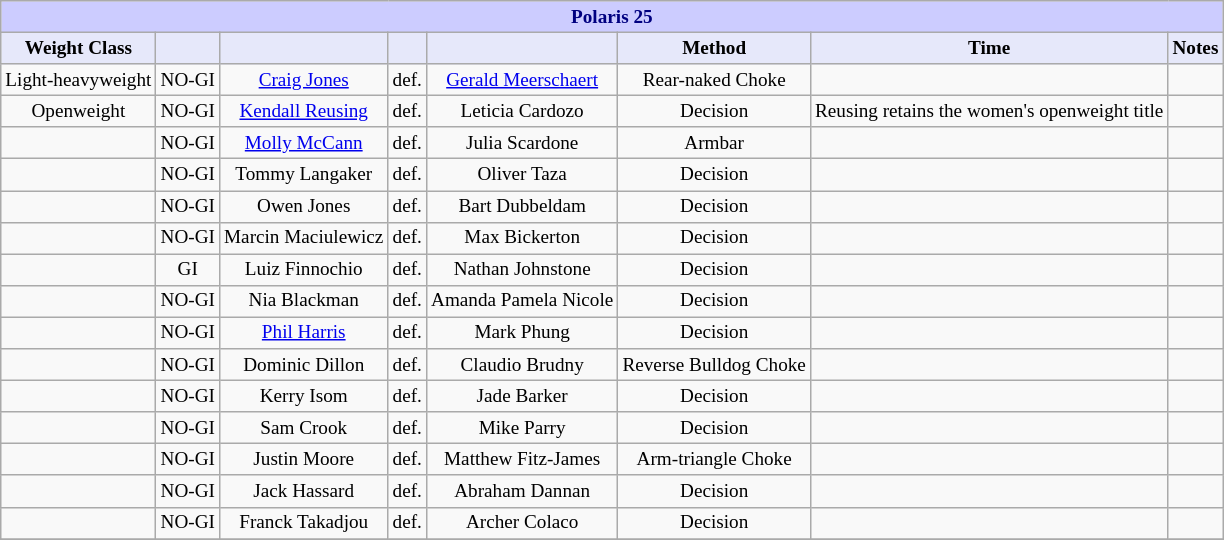<table class="wikitable" style="font-size: 80%;">
<tr>
<th colspan="9" style="background-color: #ccf; color: #000080; text-align: center;"><strong>Polaris 25</strong></th>
</tr>
<tr>
<th colspan="1" style="background-color: #E6E8FA; color: #000000; text-align: center;">Weight Class</th>
<th colspan="1" style="background-color: #E6E8FA; color: #000000; text-align: center;"></th>
<th colspan="1" style="background-color: #E6E8FA; color: #000000; text-align: center;"></th>
<th colspan="1" style="background-color: #E6E8FA; color: #000000; text-align: center;"></th>
<th colspan="1" style="background-color: #E6E8FA; color: #000000; text-align: center;"></th>
<th colspan="1" style="background-color: #E6E8FA; color: #000000; text-align: center;">Method</th>
<th colspan="1" style="background-color: #E6E8FA; color: #000000; text-align: center;">Time</th>
<th colspan="1" style="background-color: #E6E8FA; color: #000000; text-align: center;">Notes</th>
</tr>
<tr>
<td align=center>Light-heavyweight</td>
<td align=center>NO-GI</td>
<td align=center> <a href='#'>Craig Jones</a></td>
<td align=center>def.</td>
<td align=center> <a href='#'>Gerald Meerschaert</a></td>
<td align=center>Rear-naked Choke</td>
<td align=center></td>
<td align=center></td>
</tr>
<tr>
<td align=center>Openweight</td>
<td align=center>NO-GI</td>
<td align=center> <a href='#'>Kendall Reusing</a></td>
<td align=center>def.</td>
<td align=center> Leticia Cardozo</td>
<td align=center>Decision</td>
<td align=center>Reusing retains the women's openweight title</td>
<td align=center></td>
</tr>
<tr>
<td align=center></td>
<td align=center>NO-GI</td>
<td align=center> <a href='#'>Molly McCann</a></td>
<td align=center>def.</td>
<td align=center> Julia Scardone</td>
<td align=center>Armbar</td>
<td align=center></td>
<td align=center></td>
</tr>
<tr>
<td align=center></td>
<td align=center>NO-GI</td>
<td align=center> Tommy Langaker</td>
<td align=center>def.</td>
<td align=center> Oliver Taza</td>
<td align=center>Decision</td>
<td align=center></td>
<td align=center></td>
</tr>
<tr>
<td align=center></td>
<td align=center>NO-GI</td>
<td align=center> Owen Jones</td>
<td align=center>def.</td>
<td align=center> Bart Dubbeldam</td>
<td align=center>Decision</td>
<td align=center></td>
<td align=center></td>
</tr>
<tr>
<td align=center></td>
<td align=center>NO-GI</td>
<td align=center> Marcin Maciulewicz</td>
<td align=center>def.</td>
<td align=center> Max Bickerton</td>
<td align=center>Decision</td>
<td align=center></td>
<td align=center></td>
</tr>
<tr>
<td align=center></td>
<td align=center>GI</td>
<td align=center> Luiz Finnochio</td>
<td align=center>def.</td>
<td align=center> Nathan Johnstone</td>
<td align=center>Decision</td>
<td align=center></td>
<td align=center></td>
</tr>
<tr>
<td align=center></td>
<td align=center>NO-GI</td>
<td align=center> Nia Blackman</td>
<td align=center>def.</td>
<td align=center> Amanda Pamela Nicole</td>
<td align=center>Decision</td>
<td align=center></td>
<td align=center></td>
</tr>
<tr>
<td align=center></td>
<td align=center>NO-GI</td>
<td align=center> <a href='#'>Phil Harris</a></td>
<td align=center>def.</td>
<td align=center> Mark Phung</td>
<td align=center>Decision</td>
<td align=center></td>
<td align=center></td>
</tr>
<tr>
<td align=center></td>
<td align=center>NO-GI</td>
<td align=center> Dominic Dillon</td>
<td align=center>def.</td>
<td align=center> Claudio Brudny</td>
<td align=center>Reverse Bulldog Choke</td>
<td align=center></td>
<td align=center></td>
</tr>
<tr>
<td align=center></td>
<td align=center>NO-GI</td>
<td align=center> Kerry Isom</td>
<td align=center>def.</td>
<td align=center> Jade Barker</td>
<td align=center>Decision</td>
<td align=center></td>
<td align=center></td>
</tr>
<tr>
<td align=center></td>
<td align=center>NO-GI</td>
<td align=center> Sam Crook</td>
<td align=center>def.</td>
<td align=center> Mike Parry</td>
<td align=center>Decision</td>
<td align=center></td>
<td align=center></td>
</tr>
<tr>
<td align=center></td>
<td align=center>NO-GI</td>
<td align=center> Justin Moore</td>
<td align=center>def.</td>
<td align=center> Matthew Fitz-James</td>
<td align=center>Arm-triangle Choke</td>
<td align=center></td>
<td align=center></td>
</tr>
<tr>
<td align=center></td>
<td align=center>NO-GI</td>
<td align=center> Jack Hassard</td>
<td align=center>def.</td>
<td align=center> Abraham Dannan</td>
<td align=center>Decision</td>
<td align=center></td>
<td align=center></td>
</tr>
<tr>
<td align=center></td>
<td align=center>NO-GI</td>
<td align=center> Franck Takadjou</td>
<td align=center>def.</td>
<td align=center> Archer Colaco</td>
<td align=center>Decision</td>
<td align=center></td>
<td align=center></td>
</tr>
<tr>
</tr>
</table>
